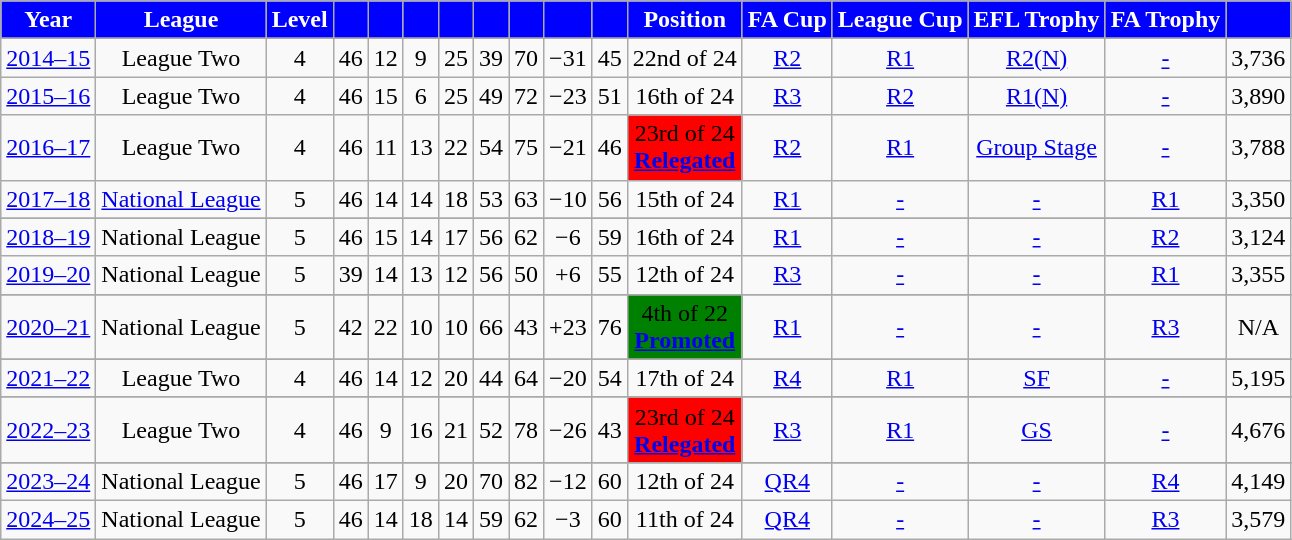<table class="wikitable">
<tr>
<th style="background:blue;color:white">Year</th>
<th style="background:blue;color:white">League</th>
<th style="background:blue;color:white">Level</th>
<th style="background:blue;color:white"></th>
<th style="background:blue;color:white"></th>
<th style="background:blue;color:white"></th>
<th style="background:blue;color:white"></th>
<th style="background:blue;color:white"></th>
<th style="background:blue;color:white"></th>
<th style="background:blue;color:white"></th>
<th style="background:blue;color:white"></th>
<th style="background:blue;color:white">Position</th>
<th style="background:blue;color:white">FA Cup</th>
<th style="background:blue;color:white">League Cup</th>
<th style="background:blue;color:white">EFL Trophy</th>
<th style="background:blue;color:white">FA Trophy</th>
<th style="background:blue;color:white"></th>
</tr>
<tr align="center">
</tr>
<tr align="center">
</tr>
<tr align="center">
</tr>
<tr align="center">
<td><a href='#'>2014–15</a></td>
<td>League Two</td>
<td>4</td>
<td>46</td>
<td>12</td>
<td>9</td>
<td>25</td>
<td>39</td>
<td>70</td>
<td>−31</td>
<td>45</td>
<td>22nd of 24</td>
<td><a href='#'>R2</a></td>
<td><a href='#'>R1</a></td>
<td><a href='#'>R2(N)</a></td>
<td><a href='#'>-</a></td>
<td>3,736</td>
</tr>
<tr align="center">
<td><a href='#'>2015–16</a></td>
<td>League Two</td>
<td>4</td>
<td>46</td>
<td>15</td>
<td>6</td>
<td>25</td>
<td>49</td>
<td>72</td>
<td>−23</td>
<td>51</td>
<td>16th of 24</td>
<td><a href='#'>R3</a></td>
<td><a href='#'>R2</a></td>
<td><a href='#'>R1(N)</a></td>
<td><a href='#'>-</a></td>
<td>3,890</td>
</tr>
<tr align="center">
<td><a href='#'>2016–17</a></td>
<td>League Two</td>
<td>4</td>
<td>46</td>
<td>11</td>
<td>13</td>
<td>22</td>
<td>54</td>
<td>75</td>
<td>−21</td>
<td>46</td>
<td align=center bgcolor="Red">23rd of 24<br><strong><a href='#'>Relegated</a></strong></td>
<td><a href='#'>R2</a></td>
<td><a href='#'>R1</a></td>
<td><a href='#'>Group Stage</a></td>
<td><a href='#'>-</a></td>
<td>3,788</td>
</tr>
<tr align="center">
<td><a href='#'>2017–18</a></td>
<td><a href='#'>National League</a></td>
<td>5</td>
<td>46</td>
<td>14</td>
<td>14</td>
<td>18</td>
<td>53</td>
<td>63</td>
<td>−10</td>
<td>56</td>
<td>15th of 24</td>
<td><a href='#'>R1</a></td>
<td><a href='#'>-</a></td>
<td><a href='#'>-</a></td>
<td><a href='#'>R1</a></td>
<td>3,350</td>
</tr>
<tr>
</tr>
<tr align="center">
<td><a href='#'>2018–19</a></td>
<td>National League</td>
<td>5</td>
<td>46</td>
<td>15</td>
<td>14</td>
<td>17</td>
<td>56</td>
<td>62</td>
<td>−6</td>
<td>59</td>
<td>16th of 24</td>
<td><a href='#'>R1</a></td>
<td><a href='#'>-</a></td>
<td><a href='#'>-</a></td>
<td><a href='#'>R2</a></td>
<td>3,124</td>
</tr>
<tr align="center">
<td><a href='#'>2019–20</a></td>
<td>National League</td>
<td>5</td>
<td>39</td>
<td>14</td>
<td>13</td>
<td>12</td>
<td>56</td>
<td>50</td>
<td>+6</td>
<td>55</td>
<td>12th of 24</td>
<td><a href='#'>R3</a></td>
<td><a href='#'>-</a></td>
<td><a href='#'>-</a></td>
<td><a href='#'>R1</a></td>
<td>3,355</td>
</tr>
<tr>
</tr>
<tr align="center">
<td><a href='#'>2020–21</a></td>
<td>National League</td>
<td>5</td>
<td>42</td>
<td>22</td>
<td>10</td>
<td>10</td>
<td>66</td>
<td>43</td>
<td>+23</td>
<td>76</td>
<td align=center bgcolor="Green">4th of 22<br><strong><a href='#'>Promoted</a></strong></td>
<td><a href='#'>R1</a></td>
<td><a href='#'>-</a></td>
<td><a href='#'>-</a></td>
<td><a href='#'>R3</a></td>
<td>N/A</td>
</tr>
<tr>
</tr>
<tr align="center">
<td><a href='#'>2021–22</a></td>
<td>League Two</td>
<td>4</td>
<td>46</td>
<td>14</td>
<td>12</td>
<td>20</td>
<td>44</td>
<td>64</td>
<td>−20</td>
<td>54</td>
<td>17th of 24</td>
<td><a href='#'>R4</a></td>
<td><a href='#'>R1</a></td>
<td><a href='#'>SF</a></td>
<td><a href='#'>-</a></td>
<td>5,195</td>
</tr>
<tr>
</tr>
<tr align="center">
<td><a href='#'>2022–23</a></td>
<td>League Two</td>
<td>4</td>
<td>46</td>
<td>9</td>
<td>16</td>
<td>21</td>
<td>52</td>
<td>78</td>
<td>−26</td>
<td>43</td>
<td align=center bgcolor="Red">23rd of 24<br><strong><a href='#'>Relegated</a></strong></td>
<td><a href='#'>R3</a></td>
<td><a href='#'>R1</a></td>
<td><a href='#'>GS</a></td>
<td><a href='#'>-</a></td>
<td>4,676</td>
</tr>
<tr>
</tr>
<tr align="center">
<td><a href='#'>2023–24</a></td>
<td>National League</td>
<td>5</td>
<td>46</td>
<td>17</td>
<td>9</td>
<td>20</td>
<td>70</td>
<td>82</td>
<td>−12</td>
<td>60</td>
<td>12th of 24</td>
<td><a href='#'>QR4</a></td>
<td><a href='#'>-</a></td>
<td><a href='#'>-</a></td>
<td><a href='#'>R4</a></td>
<td>4,149</td>
</tr>
<tr align="center">
<td><a href='#'>2024–25</a></td>
<td>National League</td>
<td>5</td>
<td>46</td>
<td>14</td>
<td>18</td>
<td>14</td>
<td>59</td>
<td>62</td>
<td>−3</td>
<td>60</td>
<td>11th of 24</td>
<td><a href='#'>QR4</a></td>
<td><a href='#'>-</a></td>
<td><a href='#'>-</a></td>
<td><a href='#'>R3</a></td>
<td>3,579</td>
</tr>
</table>
